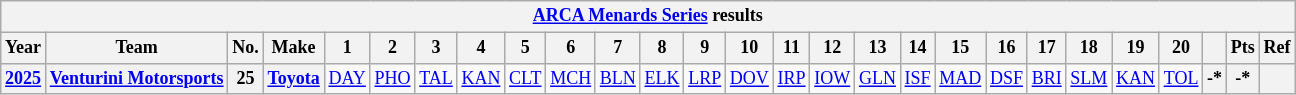<table class="wikitable" style="text-align:center; font-size:75%">
<tr>
<th colspan=27><a href='#'>ARCA Menards Series</a> results</th>
</tr>
<tr>
<th>Year</th>
<th>Team</th>
<th>No.</th>
<th>Make</th>
<th>1</th>
<th>2</th>
<th>3</th>
<th>4</th>
<th>5</th>
<th>6</th>
<th>7</th>
<th>8</th>
<th>9</th>
<th>10</th>
<th>11</th>
<th>12</th>
<th>13</th>
<th>14</th>
<th>15</th>
<th>16</th>
<th>17</th>
<th>18</th>
<th>19</th>
<th>20</th>
<th></th>
<th>Pts</th>
<th>Ref</th>
</tr>
<tr>
<th><a href='#'>2025</a></th>
<th><a href='#'>Venturini Motorsports</a></th>
<th>25</th>
<th><a href='#'>Toyota</a></th>
<td><a href='#'>DAY</a></td>
<td><a href='#'>PHO</a></td>
<td><a href='#'>TAL</a></td>
<td><a href='#'>KAN</a></td>
<td><a href='#'>CLT</a></td>
<td><a href='#'>MCH</a></td>
<td><a href='#'>BLN</a></td>
<td><a href='#'>ELK</a></td>
<td><a href='#'>LRP</a></td>
<td><a href='#'>DOV</a></td>
<td><a href='#'>IRP</a></td>
<td><a href='#'>IOW</a></td>
<td><a href='#'>GLN</a></td>
<td><a href='#'>ISF</a></td>
<td><a href='#'>MAD</a></td>
<td><a href='#'>DSF</a></td>
<td><a href='#'>BRI</a></td>
<td><a href='#'>SLM</a></td>
<td><a href='#'>KAN</a></td>
<td><a href='#'>TOL</a></td>
<th>-*</th>
<th>-*</th>
<th></th>
</tr>
</table>
